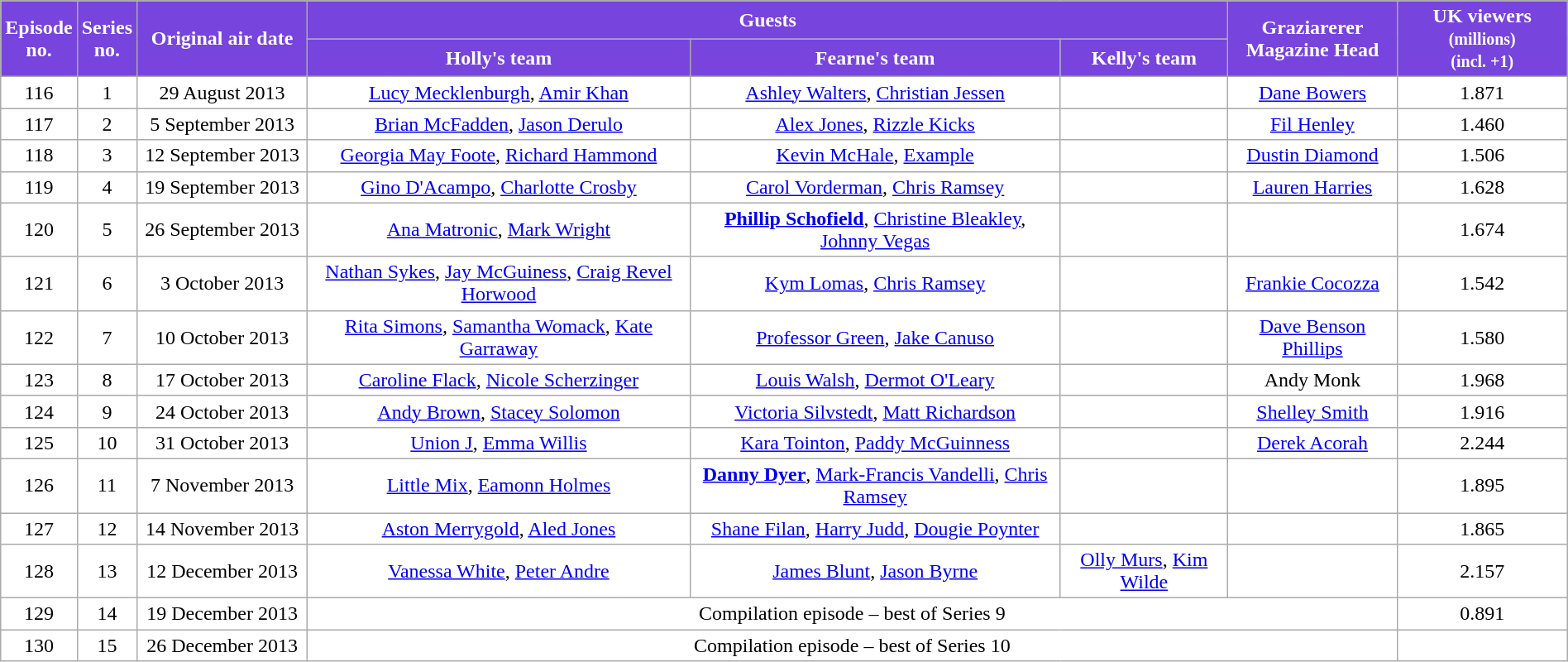<table class="wikitable" style="width:100%; background:#fff; text-align:center;">
<tr style="color:White">
<th rowspan="2" style="background:#74D; width:20px;">Episode<br>no.</th>
<th rowspan="2" style="background:#74D; width:20px;">Series<br>no.</th>
<th rowspan="2" style="background:#74D; width:130px;">Original air date</th>
<th colspan="3" style="background:#74D;">Guests</th>
<th rowspan="2" style="background:#74D;">Graziarerer<br>Magazine Head</th>
<th rowspan="2" style="background:#74D; width:130px;">UK viewers <small>(millions)</small><br><small>(incl. +1)</small></th>
</tr>
<tr style="color:White">
<th style="background:#74D;">Holly's team</th>
<th style="background:#74D;">Fearne's team</th>
<th style="background:#74D;">Kelly's team</th>
</tr>
<tr>
<td>116</td>
<td>1</td>
<td>29 August 2013</td>
<td><a href='#'>Lucy Mecklenburgh</a>, <a href='#'>Amir Khan</a></td>
<td><a href='#'>Ashley Walters</a>, <a href='#'>Christian Jessen</a></td>
<td></td>
<td><a href='#'>Dane Bowers</a></td>
<td>1.871</td>
</tr>
<tr>
<td>117</td>
<td>2</td>
<td>5 September 2013</td>
<td><a href='#'>Brian McFadden</a>, <a href='#'>Jason Derulo</a></td>
<td><a href='#'>Alex Jones</a>, <a href='#'>Rizzle Kicks</a></td>
<td></td>
<td><a href='#'>Fil Henley</a></td>
<td>1.460</td>
</tr>
<tr>
<td>118</td>
<td>3</td>
<td>12 September 2013</td>
<td><a href='#'>Georgia May Foote</a>, <a href='#'>Richard Hammond</a></td>
<td><a href='#'>Kevin McHale</a>, <a href='#'>Example</a></td>
<td></td>
<td><a href='#'>Dustin Diamond</a></td>
<td>1.506</td>
</tr>
<tr>
<td>119</td>
<td>4</td>
<td>19 September 2013</td>
<td><a href='#'>Gino D'Acampo</a>, <a href='#'>Charlotte Crosby</a></td>
<td><a href='#'>Carol Vorderman</a>, <a href='#'>Chris Ramsey</a></td>
<td></td>
<td><a href='#'>Lauren Harries</a></td>
<td>1.628</td>
</tr>
<tr>
<td>120</td>
<td>5</td>
<td>26 September 2013</td>
<td><a href='#'>Ana Matronic</a>, <a href='#'>Mark Wright</a></td>
<td><strong><a href='#'>Phillip Schofield</a></strong>, <a href='#'>Christine Bleakley</a>, <a href='#'>Johnny Vegas</a></td>
<td></td>
<td></td>
<td>1.674</td>
</tr>
<tr>
<td>121</td>
<td>6</td>
<td>3 October 2013</td>
<td><a href='#'>Nathan Sykes</a>, <a href='#'>Jay McGuiness</a>, <a href='#'>Craig Revel Horwood</a></td>
<td><a href='#'>Kym Lomas</a>, <a href='#'>Chris Ramsey</a></td>
<td></td>
<td><a href='#'>Frankie Cocozza</a></td>
<td>1.542</td>
</tr>
<tr>
<td>122</td>
<td>7</td>
<td>10 October 2013</td>
<td><a href='#'>Rita Simons</a>, <a href='#'>Samantha Womack</a>, <a href='#'>Kate Garraway</a></td>
<td><a href='#'>Professor Green</a>, <a href='#'>Jake Canuso</a></td>
<td></td>
<td><a href='#'>Dave Benson Phillips</a></td>
<td>1.580</td>
</tr>
<tr>
<td>123</td>
<td>8</td>
<td>17 October 2013</td>
<td><a href='#'>Caroline Flack</a>, <a href='#'>Nicole Scherzinger</a></td>
<td><a href='#'>Louis Walsh</a>, <a href='#'>Dermot O'Leary</a></td>
<td></td>
<td>Andy Monk</td>
<td>1.968</td>
</tr>
<tr>
<td>124</td>
<td>9</td>
<td>24 October 2013</td>
<td><a href='#'>Andy Brown</a>, <a href='#'>Stacey Solomon</a></td>
<td><a href='#'>Victoria Silvstedt</a>, <a href='#'>Matt Richardson</a></td>
<td></td>
<td><a href='#'>Shelley Smith</a></td>
<td>1.916</td>
</tr>
<tr>
<td>125</td>
<td>10</td>
<td>31 October 2013</td>
<td><a href='#'>Union J</a>, <a href='#'>Emma Willis</a></td>
<td><a href='#'>Kara Tointon</a>, <a href='#'>Paddy McGuinness</a></td>
<td></td>
<td><a href='#'>Derek Acorah</a></td>
<td>2.244</td>
</tr>
<tr>
<td>126</td>
<td>11</td>
<td>7 November 2013</td>
<td><a href='#'>Little Mix</a>, <a href='#'>Eamonn Holmes</a></td>
<td><strong><a href='#'>Danny Dyer</a></strong>, <a href='#'>Mark-Francis Vandelli</a>, <a href='#'>Chris Ramsey</a></td>
<td></td>
<td></td>
<td>1.895</td>
</tr>
<tr>
<td>127</td>
<td>12</td>
<td>14 November 2013</td>
<td><a href='#'>Aston Merrygold</a>, <a href='#'>Aled Jones</a></td>
<td><a href='#'>Shane Filan</a>, <a href='#'>Harry Judd</a>, <a href='#'>Dougie Poynter</a></td>
<td></td>
<td></td>
<td>1.865</td>
</tr>
<tr>
<td>128</td>
<td>13</td>
<td>12 December 2013</td>
<td><a href='#'>Vanessa White</a>, <a href='#'>Peter Andre</a></td>
<td><a href='#'>James Blunt</a>, <a href='#'>Jason Byrne</a></td>
<td><a href='#'>Olly Murs</a>, <a href='#'>Kim Wilde</a></td>
<td></td>
<td>2.157</td>
</tr>
<tr>
<td>129</td>
<td>14</td>
<td>19 December 2013</td>
<td colspan=4>Compilation episode – best of Series 9</td>
<td>0.891</td>
</tr>
<tr>
<td>130</td>
<td>15</td>
<td>26 December 2013</td>
<td colspan=4>Compilation episode – best of Series 10</td>
<td></td>
</tr>
</table>
